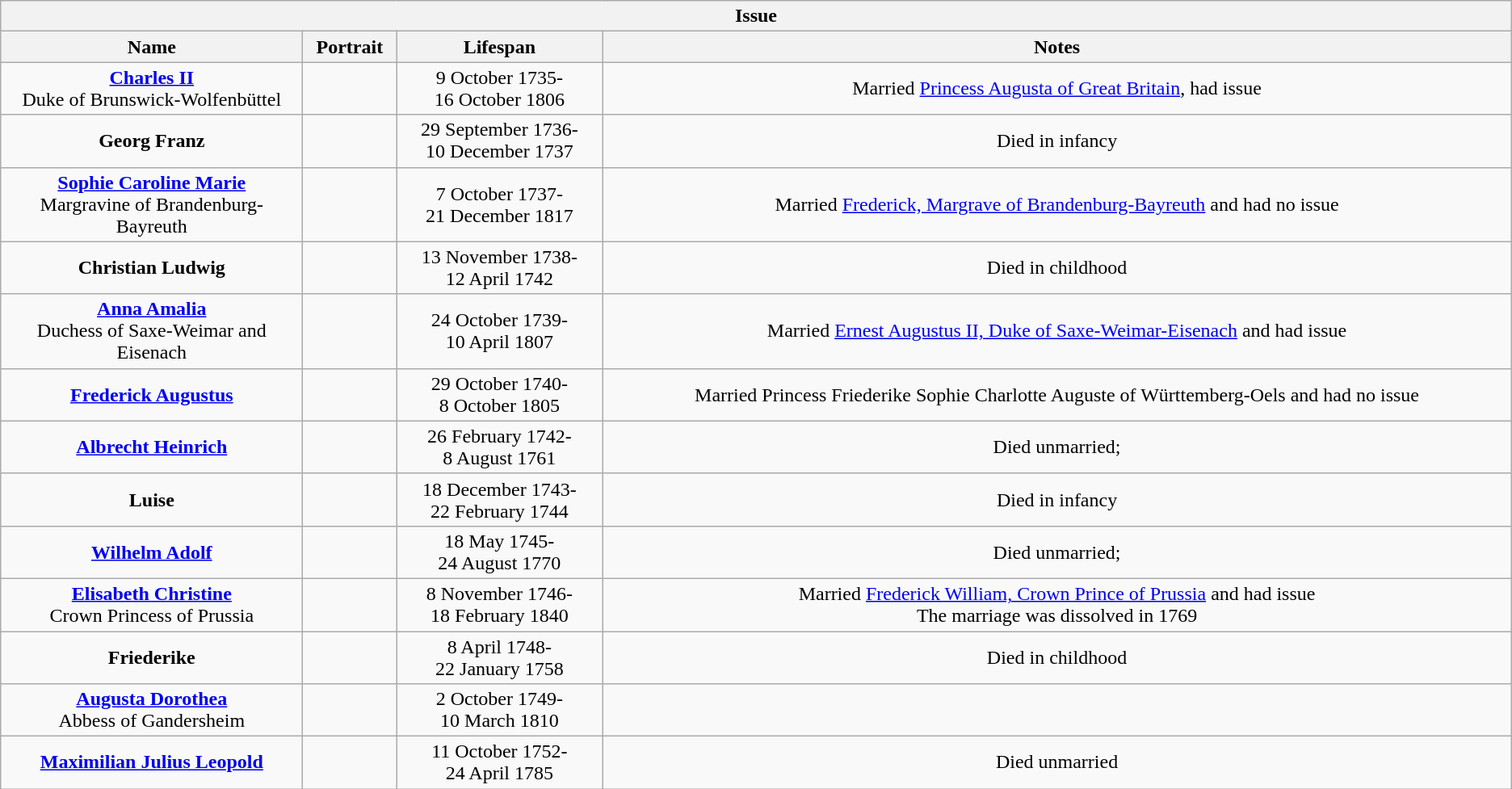<table style="text-align:center; min-width:60em" class="wikitable collapsible collapsed">
<tr>
<th colspan=4>Issue</th>
</tr>
<tr>
<th width=20%>Name</th>
<th width=70px>Portrait</th>
<th>Lifespan</th>
<th>Notes</th>
</tr>
<tr>
<td><strong><a href='#'>Charles II</a></strong><br>Duke of Brunswick-Wolfenbüttel</td>
<td></td>
<td>9 October 1735-<br>16 October 1806</td>
<td>Married <a href='#'>Princess Augusta of Great Britain</a>, had issue</td>
</tr>
<tr>
<td><strong>Georg Franz</strong><br></td>
<td></td>
<td>29 September 1736-<br>10 December 1737</td>
<td>Died in infancy</td>
</tr>
<tr>
<td><strong><a href='#'>Sophie Caroline Marie</a></strong><br>Margravine of Brandenburg-Bayreuth</td>
<td></td>
<td>7 October 1737-<br>21 December 1817</td>
<td>Married <a href='#'>Frederick, Margrave of Brandenburg-Bayreuth</a> and had no issue</td>
</tr>
<tr>
<td><strong>Christian Ludwig</strong><br></td>
<td></td>
<td>13 November 1738-<br>12 April 1742</td>
<td>Died in childhood</td>
</tr>
<tr>
<td><strong><a href='#'>Anna Amalia</a></strong><br>Duchess of Saxe-Weimar and Eisenach</td>
<td></td>
<td>24 October 1739-<br>10 April 1807</td>
<td>Married <a href='#'>Ernest Augustus II, Duke of Saxe-Weimar-Eisenach</a> and had issue</td>
</tr>
<tr>
<td><strong><a href='#'>Frederick Augustus</a></strong><br></td>
<td></td>
<td>29 October 1740-<br>8 October 1805</td>
<td>Married Princess Friederike Sophie Charlotte Auguste of Württemberg-Oels and had no issue</td>
</tr>
<tr>
<td><strong><a href='#'>Albrecht Heinrich</a></strong><br></td>
<td></td>
<td>26 February 1742-<br>8 August 1761</td>
<td>Died unmarried;</td>
</tr>
<tr>
<td><strong>Luise</strong><br></td>
<td></td>
<td>18 December 1743-<br>22 February 1744</td>
<td>Died in infancy</td>
</tr>
<tr>
<td><strong><a href='#'>Wilhelm Adolf</a></strong><br></td>
<td></td>
<td>18 May 1745-<br>24 August 1770</td>
<td>Died unmarried;</td>
</tr>
<tr>
<td><strong><a href='#'>Elisabeth Christine</a></strong><br>Crown Princess of Prussia</td>
<td></td>
<td>8 November 1746-<br>18 February 1840</td>
<td>Married <a href='#'>Frederick William, Crown Prince of Prussia</a> and had issue<br>The marriage was dissolved in 1769</td>
</tr>
<tr>
<td><strong>Friederike</strong><br></td>
<td></td>
<td>8 April 1748-<br>22 January 1758</td>
<td>Died in childhood</td>
</tr>
<tr>
<td><strong><a href='#'>Augusta Dorothea</a></strong><br>Abbess of Gandersheim</td>
<td></td>
<td>2 October 1749-<br>10 March 1810</td>
<td></td>
</tr>
<tr>
<td><strong><a href='#'>Maximilian Julius Leopold</a></strong><br></td>
<td></td>
<td>11 October 1752-<br> 24 April 1785</td>
<td>Died unmarried</td>
</tr>
</table>
